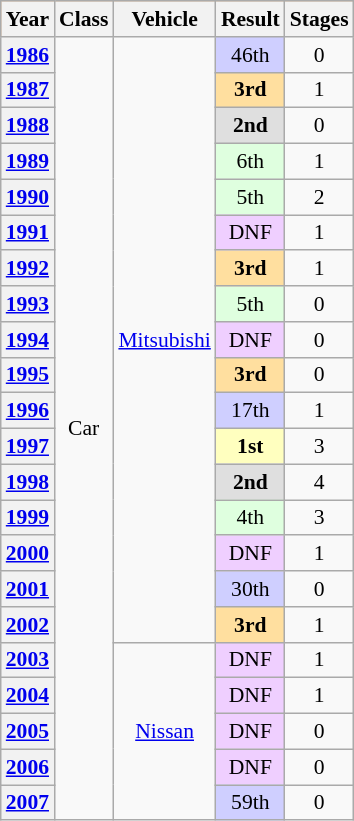<table class="wikitable" style="font-size:90%; text-align:center;">
<tr style="background:sandybrown;">
<th>Year</th>
<th>Class</th>
<th>Vehicle</th>
<th>Result</th>
<th>Stages</th>
</tr>
<tr>
<th><a href='#'>1986</a></th>
<td rowspan=22>Car</td>
<td rowspan=17> <a href='#'>Mitsubishi</a></td>
<td align="center" style="background:#CFCFFF;">46th</td>
<td align="center">0</td>
</tr>
<tr>
<th><a href='#'>1987</a></th>
<td align="center" style="background:#FFDF9F;"><strong>3rd</strong></td>
<td align="center">1</td>
</tr>
<tr>
<th><a href='#'>1988</a></th>
<td align="center" style="background:#DFDFDF;"><strong>2nd</strong></td>
<td align="center">0</td>
</tr>
<tr>
<th><a href='#'>1989</a></th>
<td align="center" style="background:#DFFFDF;">6th</td>
<td align="center">1</td>
</tr>
<tr>
<th><a href='#'>1990</a></th>
<td align="center" style="background:#DFFFDF;">5th</td>
<td align="center">2</td>
</tr>
<tr>
<th><a href='#'>1991</a></th>
<td align="center" style="background:#EFCFFF;">DNF</td>
<td align="center">1</td>
</tr>
<tr>
<th><a href='#'>1992</a></th>
<td align="center" style="background:#FFDF9F;"><strong>3rd</strong></td>
<td align="center">1</td>
</tr>
<tr>
<th><a href='#'>1993</a></th>
<td align="center" style="background:#DFFFDF;">5th</td>
<td align="center">0</td>
</tr>
<tr>
<th><a href='#'>1994</a></th>
<td align="center" style="background:#EFCFFF;">DNF</td>
<td align="center">0</td>
</tr>
<tr>
<th><a href='#'>1995</a></th>
<td align="center" style="background:#FFDF9F;"><strong>3rd</strong></td>
<td align="center">0</td>
</tr>
<tr>
<th><a href='#'>1996</a></th>
<td align="center" style="background:#CFCFFF;">17th</td>
<td align="center">1</td>
</tr>
<tr>
<th><a href='#'>1997</a></th>
<td align="center" style="background:#FFFFBF;"><strong>1st</strong></td>
<td align="center">3</td>
</tr>
<tr>
<th><a href='#'>1998</a></th>
<td align="center" style="background:#DFDFDF;"><strong>2nd</strong></td>
<td align="center">4</td>
</tr>
<tr>
<th><a href='#'>1999</a></th>
<td align="center" style="background:#DFFFDF;">4th</td>
<td align="center">3</td>
</tr>
<tr>
<th><a href='#'>2000</a></th>
<td align="center" style="background:#EFCFFF;">DNF</td>
<td align="center">1</td>
</tr>
<tr>
<th><a href='#'>2001</a></th>
<td align="center" style="background:#CFCFFF;">30th</td>
<td align="center">0</td>
</tr>
<tr>
<th><a href='#'>2002</a></th>
<td align="center" style="background:#FFDF9F;"><strong>3rd</strong></td>
<td align="center">1</td>
</tr>
<tr>
<th><a href='#'>2003</a></th>
<td rowspan=5> <a href='#'>Nissan</a></td>
<td align="center" style="background:#EFCFFF;">DNF</td>
<td align="center">1</td>
</tr>
<tr>
<th><a href='#'>2004</a></th>
<td align="center" style="background:#EFCFFF;">DNF</td>
<td align="center">1</td>
</tr>
<tr>
<th><a href='#'>2005</a></th>
<td align="center" style="background:#EFCFFF;">DNF</td>
<td align="center">0</td>
</tr>
<tr>
<th><a href='#'>2006</a></th>
<td align="center" style="background:#EFCFFF;">DNF</td>
<td align="center">0</td>
</tr>
<tr>
<th><a href='#'>2007</a></th>
<td align="center" style="background:#CFCFFF;">59th</td>
<td align="center">0</td>
</tr>
</table>
